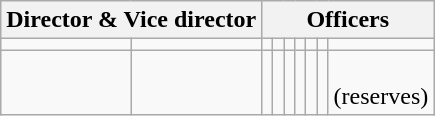<table class="wikitable">
<tr style="text-align:center;">
<th colspan=2>Director & Vice director</th>
<th colspan=7>Officers</th>
</tr>
<tr style="text-align:center;">
<td></td>
<td></td>
<td></td>
<td></td>
<td></td>
<td></td>
<td></td>
<td></td>
<td></td>
</tr>
<tr style="text-align:center;">
<td></td>
<td></td>
<td></td>
<td></td>
<td></td>
<td></td>
<td></td>
<td></td>
<td><br>(reserves)</td>
</tr>
</table>
